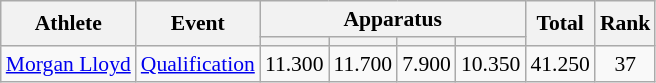<table class="wikitable" style="font-size:90%">
<tr>
<th rowspan=2>Athlete</th>
<th rowspan=2>Event</th>
<th colspan =4>Apparatus</th>
<th rowspan=2>Total</th>
<th rowspan=2>Rank</th>
</tr>
<tr style="font-size:95%">
<th></th>
<th></th>
<th></th>
<th></th>
</tr>
<tr align=center>
<td align=left><a href='#'>Morgan Lloyd</a></td>
<td align=left><a href='#'>Qualification</a></td>
<td>11.300</td>
<td>11.700</td>
<td>7.900</td>
<td>10.350</td>
<td>41.250</td>
<td>37</td>
</tr>
</table>
